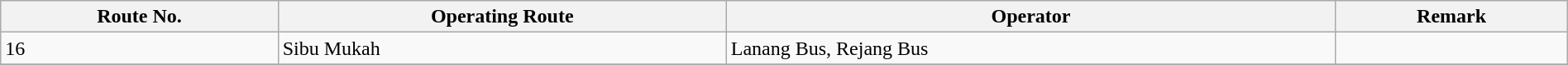<table class="wikitable"  style="width:100%; margin:auto;">
<tr>
<th>Route No.</th>
<th>Operating Route</th>
<th>Operator</th>
<th>Remark</th>
</tr>
<tr>
<td>16</td>
<td>Sibu Mukah</td>
<td>Lanang Bus, Rejang Bus</td>
<td></td>
</tr>
<tr>
</tr>
</table>
